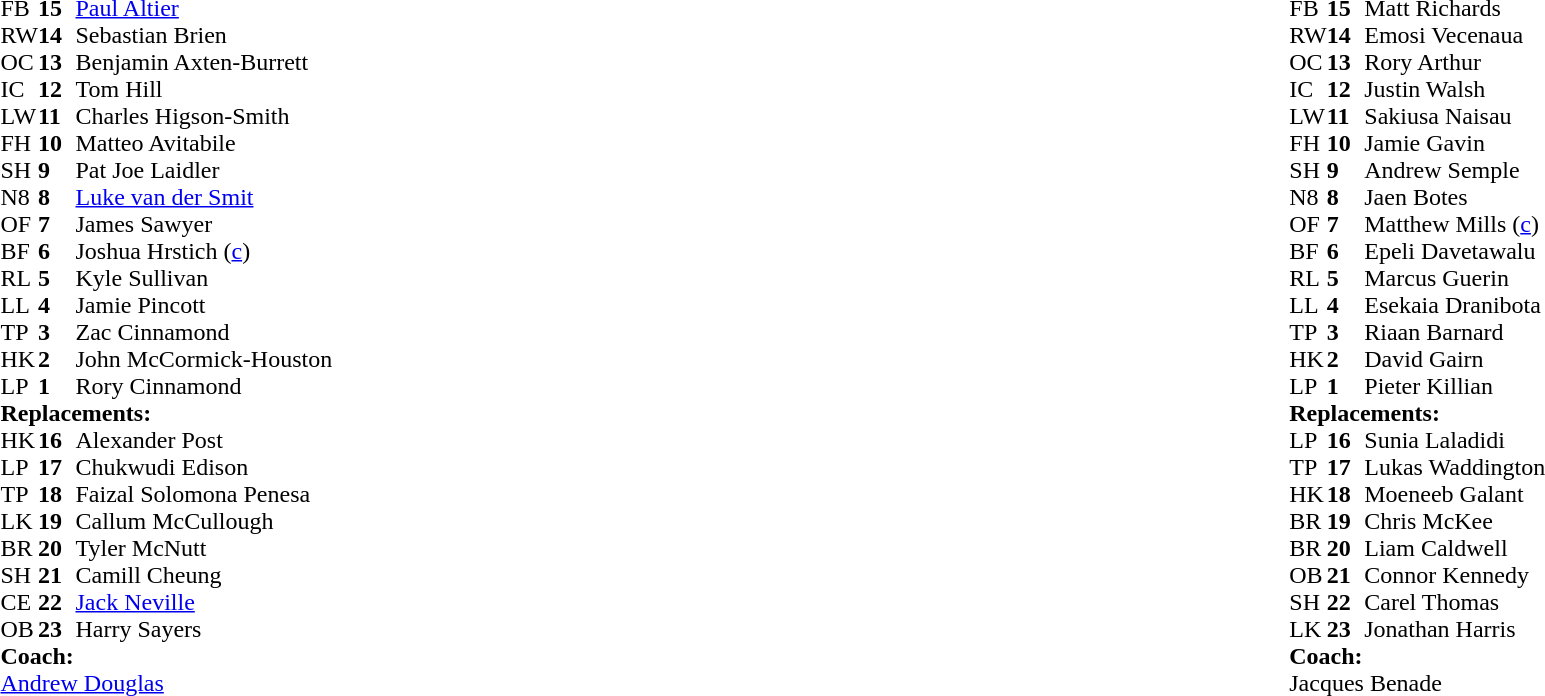<table style="width:100%">
<tr>
<td style="vertical-align:top; width:50%"><br><table cellspacing="0" cellpadding="0">
<tr>
<th width="25"></th>
<th width="25"></th>
</tr>
<tr>
<td>FB</td>
<td><strong>15</strong></td>
<td><a href='#'>Paul Altier</a></td>
</tr>
<tr>
<td>RW</td>
<td><strong>14</strong></td>
<td>Sebastian Brien</td>
</tr>
<tr>
<td>OC</td>
<td><strong>13</strong></td>
<td>Benjamin Axten-Burrett</td>
</tr>
<tr>
<td>IC</td>
<td><strong>12</strong></td>
<td>Tom Hill</td>
</tr>
<tr>
<td>LW</td>
<td><strong>11</strong></td>
<td>Charles Higson-Smith</td>
</tr>
<tr>
<td>FH</td>
<td><strong>10</strong></td>
<td>Matteo Avitabile</td>
</tr>
<tr>
<td>SH</td>
<td><strong>9</strong></td>
<td>Pat Joe Laidler</td>
</tr>
<tr>
<td>N8</td>
<td><strong>8</strong></td>
<td><a href='#'>Luke van der Smit</a></td>
</tr>
<tr>
<td>OF</td>
<td><strong>7</strong></td>
<td>James Sawyer</td>
</tr>
<tr>
<td>BF</td>
<td><strong>6</strong></td>
<td>Joshua Hrstich (<a href='#'>c</a>)</td>
</tr>
<tr>
<td>RL</td>
<td><strong>5</strong></td>
<td>Kyle Sullivan</td>
</tr>
<tr>
<td>LL</td>
<td><strong>4</strong></td>
<td>Jamie Pincott</td>
</tr>
<tr>
<td>TP</td>
<td><strong>3</strong></td>
<td>Zac Cinnamond</td>
</tr>
<tr>
<td>HK</td>
<td><strong>2</strong></td>
<td>John McCormick-Houston</td>
</tr>
<tr>
<td>LP</td>
<td><strong>1</strong></td>
<td>Rory Cinnamond</td>
</tr>
<tr>
<td colspan="3"><strong>Replacements:</strong></td>
</tr>
<tr>
<td>HK</td>
<td><strong>16</strong></td>
<td>Alexander Post</td>
</tr>
<tr>
<td>LP</td>
<td><strong>17</strong></td>
<td>Chukwudi Edison</td>
</tr>
<tr>
<td>TP</td>
<td><strong>18</strong></td>
<td>Faizal Solomona Penesa</td>
</tr>
<tr>
<td>LK</td>
<td><strong>19</strong></td>
<td>Callum McCullough</td>
</tr>
<tr>
<td>BR</td>
<td><strong>20</strong></td>
<td>Tyler McNutt</td>
</tr>
<tr>
<td>SH</td>
<td><strong>21</strong></td>
<td>Camill Cheung</td>
</tr>
<tr>
<td>CE</td>
<td><strong>22</strong></td>
<td><a href='#'>Jack Neville</a></td>
</tr>
<tr>
<td>OB</td>
<td><strong>23</strong></td>
<td>Harry Sayers</td>
</tr>
<tr>
<td colspan="3"><strong>Coach:</strong></td>
</tr>
<tr>
<td colspan="3"> <a href='#'>Andrew Douglas</a></td>
</tr>
</table>
</td>
<td style="vertical-align:top; width:50%"><br><table cellspacing="0" cellpadding="0" style="margin:auto">
<tr>
<th width="25"></th>
<th width="25"></th>
</tr>
<tr>
<td>FB</td>
<td><strong>15</strong></td>
<td>Matt Richards</td>
</tr>
<tr>
<td>RW</td>
<td><strong>14</strong></td>
<td>Emosi Vecenaua</td>
</tr>
<tr>
<td>OC</td>
<td><strong>13</strong></td>
<td>Rory Arthur</td>
</tr>
<tr>
<td>IC</td>
<td><strong>12</strong></td>
<td>Justin Walsh</td>
</tr>
<tr>
<td>LW</td>
<td><strong>11</strong></td>
<td>Sakiusa Naisau</td>
</tr>
<tr>
<td>FH</td>
<td><strong>10</strong></td>
<td>Jamie Gavin</td>
</tr>
<tr>
<td>SH</td>
<td><strong>9</strong></td>
<td>Andrew Semple</td>
</tr>
<tr>
<td>N8</td>
<td><strong>8</strong></td>
<td>Jaen Botes</td>
</tr>
<tr>
<td>OF</td>
<td><strong>7</strong></td>
<td>Matthew Mills (<a href='#'>c</a>)</td>
</tr>
<tr>
<td>BF</td>
<td><strong>6</strong></td>
<td>Epeli Davetawalu</td>
</tr>
<tr>
<td>RL</td>
<td><strong>5</strong></td>
<td>Marcus Guerin</td>
</tr>
<tr>
<td>LL</td>
<td><strong>4</strong></td>
<td>Esekaia Dranibota</td>
</tr>
<tr>
<td>TP</td>
<td><strong>3</strong></td>
<td>Riaan Barnard</td>
</tr>
<tr>
<td>HK</td>
<td><strong>2</strong></td>
<td>David Gairn</td>
</tr>
<tr>
<td>LP</td>
<td><strong>1</strong></td>
<td>Pieter Killian</td>
</tr>
<tr>
<td colspan="3"><strong>Replacements:</strong></td>
</tr>
<tr>
<td>LP</td>
<td><strong>16</strong></td>
<td>Sunia Laladidi</td>
</tr>
<tr>
<td>TP</td>
<td><strong>17</strong></td>
<td>Lukas Waddington</td>
</tr>
<tr>
<td>HK</td>
<td><strong>18</strong></td>
<td>Moeneeb Galant</td>
</tr>
<tr>
<td>BR</td>
<td><strong>19</strong></td>
<td>Chris McKee</td>
</tr>
<tr>
<td>BR</td>
<td><strong>20</strong></td>
<td>Liam Caldwell</td>
</tr>
<tr>
<td>OB</td>
<td><strong>21</strong></td>
<td>Connor Kennedy</td>
</tr>
<tr>
<td>SH</td>
<td><strong>22</strong></td>
<td>Carel Thomas</td>
</tr>
<tr>
<td>LK</td>
<td><strong>23</strong></td>
<td>Jonathan Harris</td>
</tr>
<tr>
<td colspan="3"><strong>Coach:</strong></td>
</tr>
<tr>
<td colspan="3"> Jacques Benade</td>
</tr>
</table>
</td>
</tr>
</table>
